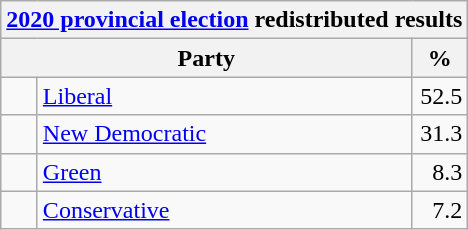<table class="wikitable">
<tr>
<th colspan="4"><a href='#'>2020 provincial election</a> redistributed results</th>
</tr>
<tr>
<th bgcolor="#DDDDFF" width="130px" colspan="2">Party</th>
<th bgcolor="#DDDDFF" width="30px">%</th>
</tr>
<tr>
<td> </td>
<td><a href='#'>Liberal</a></td>
<td align=right>52.5</td>
</tr>
<tr>
<td> </td>
<td><a href='#'>New Democratic</a></td>
<td align=right>31.3</td>
</tr>
<tr>
<td> </td>
<td><a href='#'>Green</a></td>
<td align=right>8.3</td>
</tr>
<tr>
<td> </td>
<td><a href='#'>Conservative</a></td>
<td align=right>7.2</td>
</tr>
</table>
